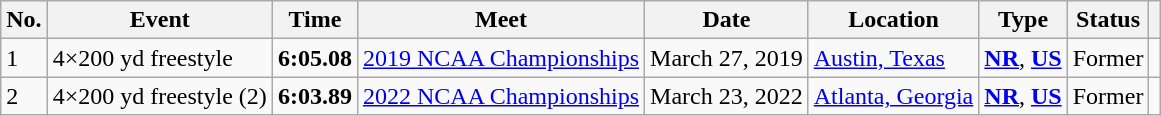<table class="wikitable sortable">
<tr>
<th>No.</th>
<th>Event</th>
<th>Time</th>
<th>Meet</th>
<th>Date</th>
<th>Location</th>
<th>Type</th>
<th>Status</th>
<th></th>
</tr>
<tr>
<td>1</td>
<td>4×200 yd freestyle</td>
<td style="text-align:center;"><strong>6:05.08</strong></td>
<td><a href='#'>2019 NCAA Championships</a></td>
<td>March 27, 2019</td>
<td><a href='#'>Austin, Texas</a></td>
<td><strong><a href='#'>NR</a></strong>, <strong><a href='#'>US</a></strong></td>
<td style="text-align:center;">Former</td>
<td style="text-align:center;"></td>
</tr>
<tr>
<td>2</td>
<td>4×200 yd freestyle (2)</td>
<td style="text-align:center;"><strong>6:03.89</strong></td>
<td><a href='#'>2022 NCAA Championships</a></td>
<td>March 23, 2022</td>
<td><a href='#'>Atlanta, Georgia</a></td>
<td><strong><a href='#'>NR</a></strong>, <strong><a href='#'>US</a></strong></td>
<td style="text-align:center;">Former</td>
<td style="text-align:center;"></td>
</tr>
</table>
